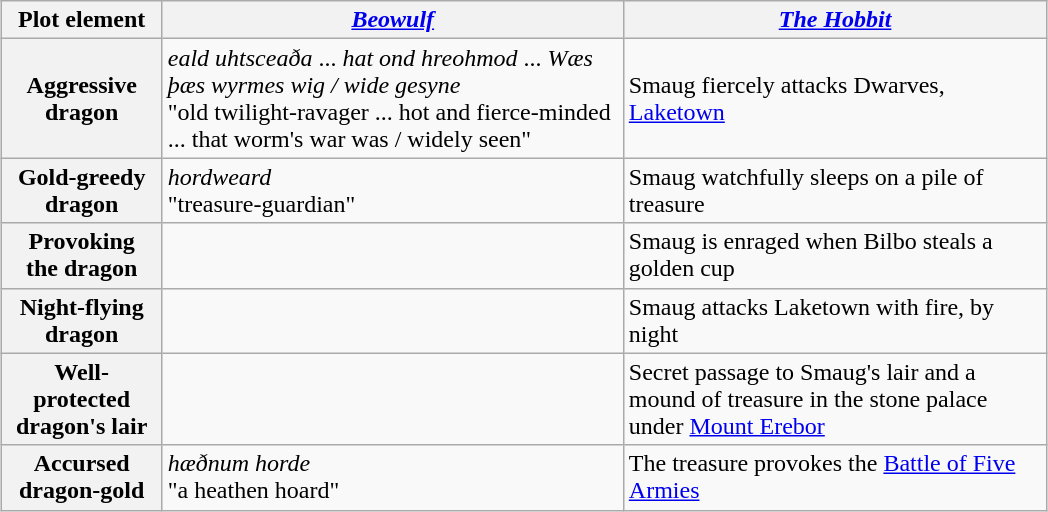<table style="margin-left: auto; margin-right: auto; border: none;" class="wikitable">
<tr>
<th scope="col" width=100px>Plot element</th>
<th scope="col" width=300px><em><a href='#'>Beowulf</a></em></th>
<th scope="col" width=275px><em><a href='#'>The Hobbit</a></em></th>
</tr>
<tr>
<th scope="row">Aggressive<br>dragon</th>
<td><em>eald uhtsceaða</em> ... <em>hat ond hreohmod</em> ... <em>Wæs þæs wyrmes wig / wide gesyne</em><br>"old twilight-ravager ... hot and fierce-minded ... that worm's war was / widely seen"</td>
<td>Smaug fiercely attacks Dwarves, <a href='#'>Laketown</a></td>
</tr>
<tr>
<th scope="row">Gold-greedy<br>dragon</th>
<td><em>hordweard</em><br>"treasure-guardian"</td>
<td>Smaug watchfully sleeps on a pile of treasure</td>
</tr>
<tr>
<th scope="row">Provoking<br>the dragon</th>
<td><br></td>
<td>Smaug is enraged when Bilbo steals a golden cup</td>
</tr>
<tr>
<th scope="row">Night-flying<br>dragon</th>
<td><br></td>
<td>Smaug attacks Laketown with fire, by night</td>
</tr>
<tr>
<th scope="row">Well-protected<br>dragon's lair</th>
<td><br></td>
<td>Secret passage to Smaug's lair and a mound of treasure in the stone palace under <a href='#'>Mount Erebor</a></td>
</tr>
<tr>
<th scope="row">Accursed<br>dragon-gold</th>
<td><em>hæðnum horde</em><br>"a heathen hoard"</td>
<td>The treasure provokes the <a href='#'>Battle of Five Armies</a></td>
</tr>
</table>
